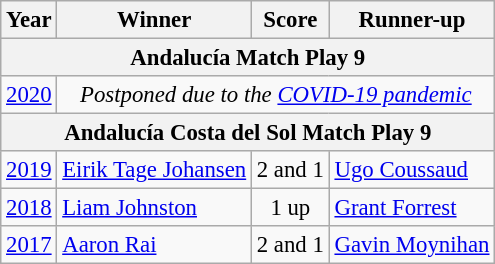<table class=wikitable style="font-size:95%">
<tr>
<th>Year</th>
<th>Winner</th>
<th>Score</th>
<th>Runner-up</th>
</tr>
<tr>
<th colspan=4>Andalucía Match Play 9</th>
</tr>
<tr>
<td><a href='#'>2020</a></td>
<td colspan=3 align=center><em>Postponed due to the <a href='#'>COVID-19 pandemic</a></em></td>
</tr>
<tr>
<th colspan=4>Andalucía Costa del Sol Match Play 9</th>
</tr>
<tr>
<td><a href='#'>2019</a></td>
<td> <a href='#'>Eirik Tage Johansen</a></td>
<td align=center>2 and 1</td>
<td> <a href='#'>Ugo Coussaud</a></td>
</tr>
<tr>
<td><a href='#'>2018</a></td>
<td> <a href='#'>Liam Johnston</a></td>
<td align=center>1 up</td>
<td> <a href='#'>Grant Forrest</a></td>
</tr>
<tr>
<td><a href='#'>2017</a></td>
<td> <a href='#'>Aaron Rai</a></td>
<td align=center>2 and 1</td>
<td> <a href='#'>Gavin Moynihan</a></td>
</tr>
</table>
